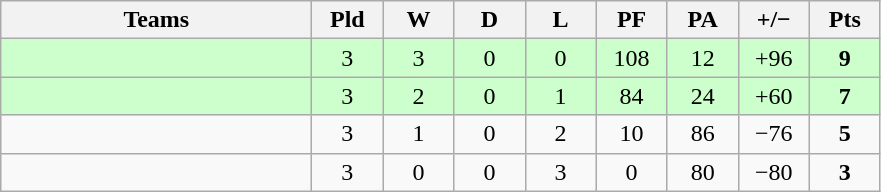<table class="wikitable" style="text-align: center;">
<tr>
<th width="200">Teams</th>
<th width="40">Pld</th>
<th width="40">W</th>
<th width="40">D</th>
<th width="40">L</th>
<th width="40">PF</th>
<th width="40">PA</th>
<th width="40">+/−</th>
<th width="40">Pts</th>
</tr>
<tr style="background:#cfc; width:20px;">
<td align=left></td>
<td>3</td>
<td>3</td>
<td>0</td>
<td>0</td>
<td>108</td>
<td>12</td>
<td>+96</td>
<td><strong>9</strong></td>
</tr>
<tr style="background:#cfc; width:20px;">
<td align=left></td>
<td>3</td>
<td>2</td>
<td>0</td>
<td>1</td>
<td>84</td>
<td>24</td>
<td>+60</td>
<td><strong>7</strong></td>
</tr>
<tr>
<td align=left></td>
<td>3</td>
<td>1</td>
<td>0</td>
<td>2</td>
<td>10</td>
<td>86</td>
<td>−76</td>
<td><strong>5</strong></td>
</tr>
<tr>
<td align=left></td>
<td>3</td>
<td>0</td>
<td>0</td>
<td>3</td>
<td>0</td>
<td>80</td>
<td>−80</td>
<td><strong>3</strong></td>
</tr>
</table>
